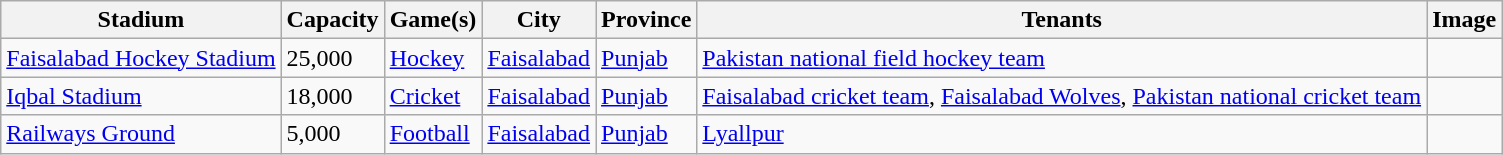<table class="sortable wikitable">
<tr>
<th>Stadium</th>
<th>Capacity</th>
<th>Game(s)</th>
<th>City</th>
<th>Province</th>
<th>Tenants</th>
<th>Image</th>
</tr>
<tr>
<td><a href='#'>Faisalabad Hockey Stadium</a></td>
<td>25,000</td>
<td> <a href='#'>Hockey</a></td>
<td><a href='#'>Faisalabad</a></td>
<td><a href='#'>Punjab</a></td>
<td><a href='#'>Pakistan national field hockey team</a></td>
<td></td>
</tr>
<tr>
<td><a href='#'>Iqbal Stadium</a></td>
<td>18,000</td>
<td> <a href='#'>Cricket</a></td>
<td><a href='#'>Faisalabad</a></td>
<td><a href='#'>Punjab</a></td>
<td><a href='#'>Faisalabad cricket team</a>, <a href='#'>Faisalabad Wolves</a>, <a href='#'>Pakistan national cricket team</a></td>
<td></td>
</tr>
<tr>
<td><a href='#'>Railways Ground</a></td>
<td>5,000</td>
<td> <a href='#'>Football</a></td>
<td><a href='#'>Faisalabad</a></td>
<td><a href='#'>Punjab</a></td>
<td><a href='#'>Lyallpur</a></td>
<td></td>
</tr>
</table>
